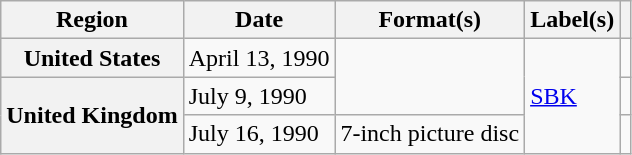<table class="wikitable plainrowheaders">
<tr>
<th scope="col">Region</th>
<th scope="col">Date</th>
<th scope="col">Format(s)</th>
<th scope="col">Label(s)</th>
<th scope="col"></th>
</tr>
<tr>
<th scope="row">United States</th>
<td>April 13, 1990</td>
<td rowspan="2"></td>
<td rowspan="3"><a href='#'>SBK</a></td>
<td></td>
</tr>
<tr>
<th scope="row" rowspan="2">United Kingdom</th>
<td>July 9, 1990</td>
<td></td>
</tr>
<tr>
<td>July 16, 1990</td>
<td>7-inch picture disc</td>
<td></td>
</tr>
</table>
